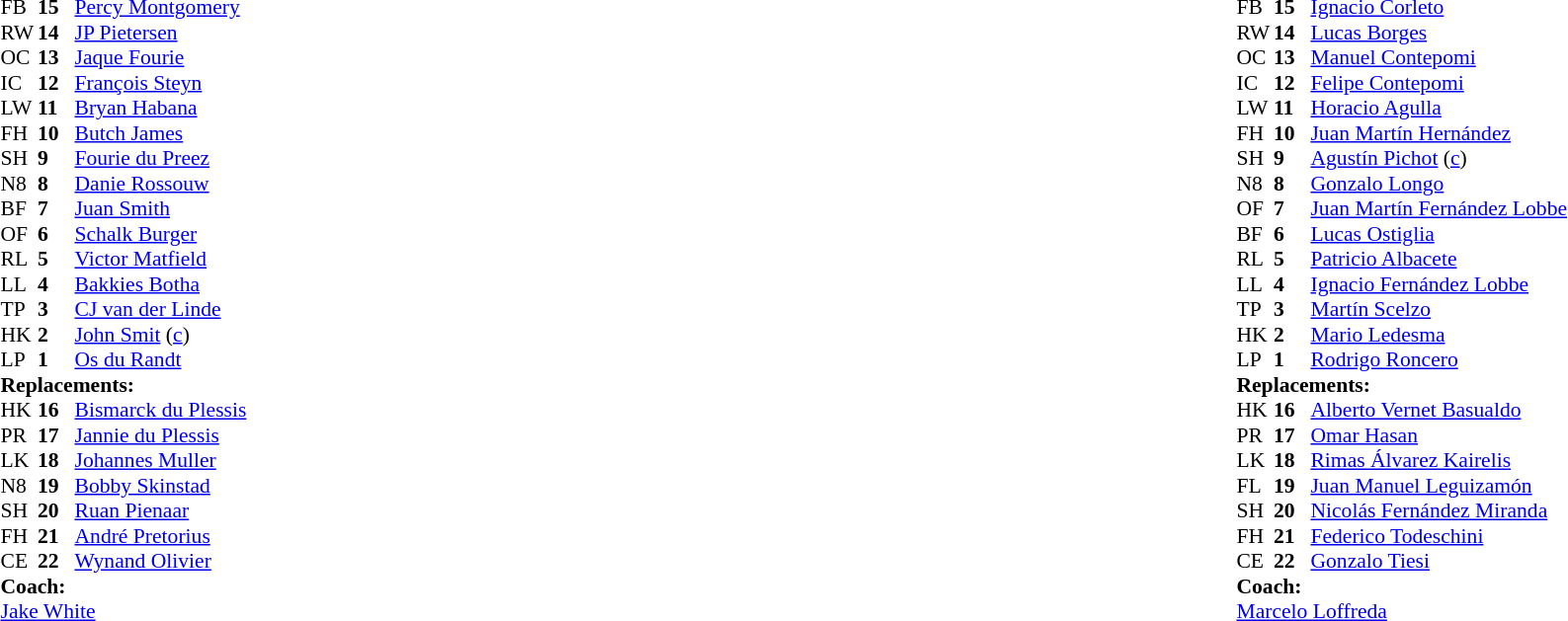<table width="100%">
<tr>
<td valign="top" width="50%"><br><table style="font-size: 90%" cellspacing="0" cellpadding="0">
<tr>
<th width="25"></th>
<th width="25"></th>
</tr>
<tr>
<td>FB</td>
<td><strong>15</strong></td>
<td><a href='#'>Percy Montgomery</a></td>
</tr>
<tr>
<td>RW</td>
<td><strong>14</strong></td>
<td><a href='#'>JP Pietersen</a></td>
<td></td>
<td></td>
</tr>
<tr>
<td>OC</td>
<td><strong>13</strong></td>
<td><a href='#'>Jaque Fourie</a></td>
</tr>
<tr>
<td>IC</td>
<td><strong>12</strong></td>
<td><a href='#'>François Steyn</a></td>
<td></td>
<td></td>
</tr>
<tr>
<td>LW</td>
<td><strong>11</strong></td>
<td><a href='#'>Bryan Habana</a></td>
</tr>
<tr>
<td>FH</td>
<td><strong>10</strong></td>
<td><a href='#'>Butch James</a></td>
<td></td>
<td></td>
</tr>
<tr>
<td>SH</td>
<td><strong>9</strong></td>
<td><a href='#'>Fourie du Preez</a></td>
</tr>
<tr>
<td>N8</td>
<td><strong>8</strong></td>
<td><a href='#'>Danie Rossouw</a></td>
<td></td>
<td></td>
</tr>
<tr>
<td>BF</td>
<td><strong>7</strong></td>
<td><a href='#'>Juan Smith</a></td>
<td></td>
</tr>
<tr>
<td>OF</td>
<td><strong>6</strong></td>
<td><a href='#'>Schalk Burger</a></td>
</tr>
<tr>
<td>RL</td>
<td><strong>5</strong></td>
<td><a href='#'>Victor Matfield</a></td>
</tr>
<tr>
<td>LL</td>
<td><strong>4</strong></td>
<td><a href='#'>Bakkies Botha</a></td>
<td></td>
<td colspan="2"></td>
<td></td>
</tr>
<tr>
<td>TP</td>
<td><strong>3</strong></td>
<td><a href='#'>CJ van der Linde</a></td>
</tr>
<tr>
<td>HK</td>
<td><strong>2</strong></td>
<td><a href='#'>John Smit</a> (<a href='#'>c</a>)</td>
<td></td>
<td></td>
</tr>
<tr>
<td>LP</td>
<td><strong>1</strong></td>
<td><a href='#'>Os du Randt</a></td>
<td></td>
<td colspan="2"></td>
<td></td>
</tr>
<tr>
<td colspan=3><strong>Replacements:</strong></td>
</tr>
<tr>
<td>HK</td>
<td><strong>16</strong></td>
<td><a href='#'>Bismarck du Plessis</a></td>
<td></td>
<td></td>
</tr>
<tr>
<td>PR</td>
<td><strong>17</strong></td>
<td><a href='#'>Jannie du Plessis</a></td>
<td></td>
<td></td>
<td></td>
<td></td>
</tr>
<tr>
<td>LK</td>
<td><strong>18</strong></td>
<td><a href='#'>Johannes Muller</a></td>
<td></td>
<td></td>
<td></td>
<td></td>
</tr>
<tr>
<td>N8</td>
<td><strong>19</strong></td>
<td><a href='#'>Bobby Skinstad</a></td>
<td></td>
<td></td>
</tr>
<tr>
<td>SH</td>
<td><strong>20</strong></td>
<td><a href='#'>Ruan Pienaar</a></td>
<td></td>
<td></td>
</tr>
<tr>
<td>FH</td>
<td><strong>21</strong></td>
<td><a href='#'>André Pretorius</a></td>
<td></td>
<td></td>
</tr>
<tr>
<td>CE</td>
<td><strong>22</strong></td>
<td><a href='#'>Wynand Olivier</a></td>
<td></td>
<td></td>
</tr>
<tr>
<td colspan=3><strong>Coach:</strong></td>
</tr>
<tr>
<td colspan="4"> <a href='#'>Jake White</a></td>
</tr>
</table>
</td>
<td valign="top"></td>
<td valign="top" width="50%"><br><table style="font-size: 90%" cellspacing="0" cellpadding="0" align="center">
<tr>
<th width="25"></th>
<th width="25"></th>
</tr>
<tr>
<td>FB</td>
<td><strong>15</strong></td>
<td><a href='#'>Ignacio Corleto</a></td>
</tr>
<tr>
<td>RW</td>
<td><strong>14</strong></td>
<td><a href='#'>Lucas Borges</a></td>
</tr>
<tr>
<td>OC</td>
<td><strong>13</strong></td>
<td><a href='#'>Manuel Contepomi</a></td>
<td></td>
<td></td>
</tr>
<tr>
<td>IC</td>
<td><strong>12</strong></td>
<td><a href='#'>Felipe Contepomi</a></td>
<td></td>
</tr>
<tr>
<td>LW</td>
<td><strong>11</strong></td>
<td><a href='#'>Horacio Agulla</a></td>
</tr>
<tr>
<td>FH</td>
<td><strong>10</strong></td>
<td><a href='#'>Juan Martín Hernández</a></td>
</tr>
<tr>
<td>SH</td>
<td><strong>9</strong></td>
<td><a href='#'>Agustín Pichot</a> (<a href='#'>c</a>)</td>
</tr>
<tr>
<td>N8</td>
<td><strong>8</strong></td>
<td><a href='#'>Gonzalo Longo</a></td>
</tr>
<tr>
<td>OF</td>
<td><strong>7</strong></td>
<td><a href='#'>Juan Martín Fernández Lobbe</a></td>
</tr>
<tr>
<td>BF</td>
<td><strong>6</strong></td>
<td><a href='#'>Lucas Ostiglia</a></td>
<td></td>
<td></td>
</tr>
<tr>
<td>RL</td>
<td><strong>5</strong></td>
<td><a href='#'>Patricio Albacete</a></td>
</tr>
<tr>
<td>LL</td>
<td><strong>4</strong></td>
<td><a href='#'>Ignacio Fernández Lobbe</a></td>
<td></td>
<td></td>
</tr>
<tr>
<td>TP</td>
<td><strong>3</strong></td>
<td><a href='#'>Martín Scelzo</a></td>
<td></td>
<td></td>
</tr>
<tr>
<td>HK</td>
<td><strong>2</strong></td>
<td><a href='#'>Mario Ledesma</a></td>
</tr>
<tr>
<td>LP</td>
<td><strong>1</strong></td>
<td><a href='#'>Rodrigo Roncero</a></td>
</tr>
<tr>
<td colspan=3><strong>Replacements:</strong></td>
</tr>
<tr>
<td>HK</td>
<td><strong>16</strong></td>
<td><a href='#'>Alberto Vernet Basualdo</a></td>
</tr>
<tr>
<td>PR</td>
<td><strong>17</strong></td>
<td><a href='#'>Omar Hasan</a></td>
<td></td>
<td></td>
</tr>
<tr>
<td>LK</td>
<td><strong>18</strong></td>
<td><a href='#'>Rimas Álvarez Kairelis</a></td>
<td></td>
<td></td>
</tr>
<tr>
<td>FL</td>
<td><strong>19</strong></td>
<td><a href='#'>Juan Manuel Leguizamón</a></td>
<td></td>
<td></td>
</tr>
<tr>
<td>SH</td>
<td><strong>20</strong></td>
<td><a href='#'>Nicolás Fernández Miranda</a></td>
</tr>
<tr>
<td>FH</td>
<td><strong>21</strong></td>
<td><a href='#'>Federico Todeschini</a></td>
</tr>
<tr>
<td>CE</td>
<td><strong>22</strong></td>
<td><a href='#'>Gonzalo Tiesi</a></td>
<td></td>
<td></td>
</tr>
<tr>
<td colspan=3><strong>Coach:</strong></td>
</tr>
<tr>
<td colspan="4"> <a href='#'>Marcelo Loffreda</a></td>
</tr>
</table>
</td>
</tr>
</table>
